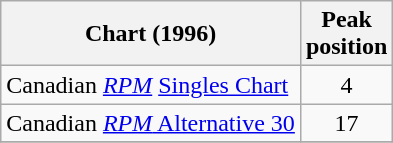<table class="wikitable">
<tr>
<th>Chart (1996)</th>
<th>Peak<br>position</th>
</tr>
<tr>
<td align="left">Canadian <em><a href='#'>RPM</a></em> <a href='#'>Singles Chart</a></td>
<td align="center">4</td>
</tr>
<tr>
<td align="left">Canadian <a href='#'><em>RPM</em> Alternative 30</a></td>
<td align="center">17</td>
</tr>
<tr>
</tr>
</table>
